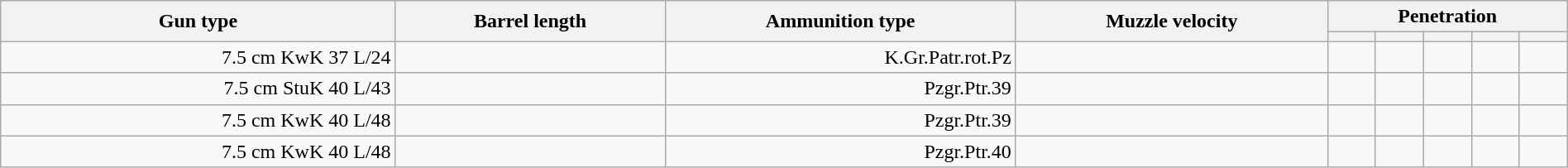<table class="wikitable" style="text-align:right; width: 100%">
<tr>
<th rowspan=2>Gun type</th>
<th rowspan=2>Barrel length</th>
<th rowspan=2>Ammunition type</th>
<th rowspan=2>Muzzle velocity</th>
<th colspan=5>Penetration</th>
</tr>
<tr>
<th></th>
<th></th>
<th></th>
<th></th>
<th></th>
</tr>
<tr>
<td>7.5 cm KwK 37 L/24</td>
<td></td>
<td>K.Gr.Patr.rot.Pz</td>
<td></td>
<td></td>
<td></td>
<td></td>
<td></td>
<td></td>
</tr>
<tr>
<td>7.5 cm StuK 40 L/43</td>
<td></td>
<td>Pzgr.Ptr.39</td>
<td></td>
<td></td>
<td></td>
<td></td>
<td></td>
<td></td>
</tr>
<tr>
<td>7.5 cm KwK 40 L/48</td>
<td></td>
<td>Pzgr.Ptr.39</td>
<td></td>
<td></td>
<td></td>
<td></td>
<td></td>
<td></td>
</tr>
<tr>
<td>7.5 cm KwK 40 L/48</td>
<td></td>
<td>Pzgr.Ptr.40</td>
<td></td>
<td></td>
<td></td>
<td></td>
<td></td>
<td></td>
</tr>
</table>
